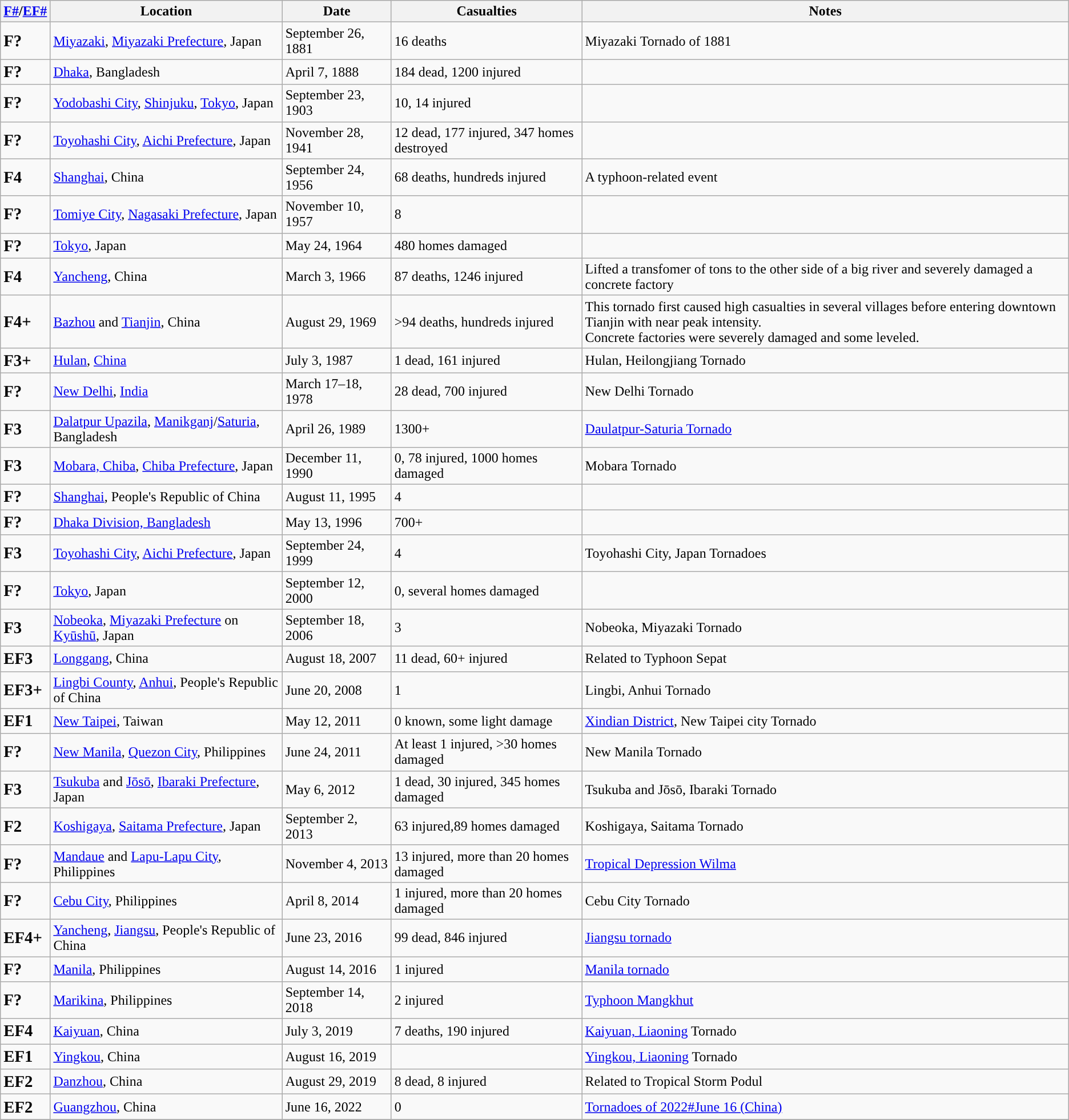<table class="sortable wikitable">
<tr>
<th><a href='#'>F#</a>/<a href='#'>EF#</a></th>
<th>Location</th>
<th width=120>Date</th>
<th>Casualties</th>
<th class=unsortable>Notes</th>
</tr>
<tr>
<td><big><strong>F?</strong></big></td>
<td><a href='#'>Miyazaki</a>, <a href='#'>Miyazaki Prefecture</a>, Japan</td>
<td>September 26, 1881</td>
<td>16 deaths</td>
<td>Miyazaki Tornado of 1881</td>
</tr>
<tr>
<td><big><strong>F?</strong></big></td>
<td><a href='#'>Dhaka</a>, Bangladesh</td>
<td>April 7, 1888</td>
<td>184 dead, 1200 injured</td>
<td></td>
</tr>
<tr>
<td><big><strong>F?</strong></big></td>
<td><a href='#'>Yodobashi City</a>, <a href='#'>Shinjuku</a>, <a href='#'>Tokyo</a>, Japan</td>
<td>September 23, 1903</td>
<td>10, 14 injured</td>
<td></td>
</tr>
<tr>
<td><big><strong>F?</strong></big></td>
<td><a href='#'>Toyohashi City</a>, <a href='#'>Aichi Prefecture</a>, Japan</td>
<td>November 28, 1941</td>
<td>12 dead, 177 injured, 347 homes destroyed</td>
<td></td>
</tr>
<tr>
<td><big><strong>F4</strong></big></td>
<td><a href='#'>Shanghai</a>, China</td>
<td>September 24, 1956</td>
<td>68 deaths, hundreds injured</td>
<td>A typhoon-related event</td>
</tr>
<tr>
<td><big><strong>F?</strong></big></td>
<td><a href='#'>Tomiye City</a>, <a href='#'>Nagasaki Prefecture</a>, Japan</td>
<td>November 10, 1957</td>
<td>8</td>
<td></td>
</tr>
<tr>
<td><big><strong>F?</strong></big></td>
<td><a href='#'>Tokyo</a>, Japan</td>
<td>May 24, 1964</td>
<td>480 homes damaged</td>
<td></td>
</tr>
<tr>
<td><big><strong>F4</strong></big></td>
<td><a href='#'>Yancheng</a>, China</td>
<td>March 3, 1966</td>
<td>87 deaths, 1246 injured</td>
<td>Lifted a transfomer of tons to the other side of a big river and severely damaged a concrete factory</td>
</tr>
<tr>
<td><big><strong>F4+</strong></big></td>
<td><a href='#'>Bazhou</a> and <a href='#'>Tianjin</a>, China</td>
<td>August 29, 1969</td>
<td>>94 deaths, hundreds injured</td>
<td>This tornado first caused high casualties in several villages before entering downtown Tianjin with near peak intensity.<br>Concrete factories were severely damaged and some leveled.</td>
</tr>
<tr>
<td><big><strong>F3+</strong></big></td>
<td><a href='#'>Hulan</a>, <a href='#'>China</a></td>
<td>July 3, 1987</td>
<td>1 dead, 161 injured</td>
<td>Hulan, Heilongjiang Tornado</td>
</tr>
<tr>
<td><big><strong>F?</strong></big></td>
<td><a href='#'>New Delhi</a>, <a href='#'>India</a></td>
<td>March 17–18, 1978</td>
<td>28 dead, 700 injured</td>
<td>New Delhi Tornado</td>
</tr>
<tr>
<td><big><strong>F3</strong></big></td>
<td><a href='#'>Dalatpur Upazila</a>, <a href='#'>Manikganj</a>/<a href='#'>Saturia</a>, Bangladesh</td>
<td>April 26, 1989</td>
<td>1300+</td>
<td><a href='#'>Daulatpur-Saturia Tornado</a></td>
</tr>
<tr>
<td><big><strong>F3</strong></big></td>
<td><a href='#'>Mobara, Chiba</a>, <a href='#'>Chiba Prefecture</a>, Japan</td>
<td>December 11, 1990</td>
<td>0, 78 injured, 1000 homes damaged</td>
<td>Mobara Tornado</td>
</tr>
<tr>
<td><big><strong>F?</strong></big></td>
<td><a href='#'>Shanghai</a>, People's Republic of China</td>
<td>August 11, 1995</td>
<td>4</td>
<td></td>
</tr>
<tr>
<td><big><strong>F?</strong></big></td>
<td><a href='#'>Dhaka Division, Bangladesh</a></td>
<td>May 13, 1996</td>
<td>700+</td>
<td></td>
</tr>
<tr>
<td><big><strong>F3</strong></big></td>
<td><a href='#'>Toyohashi City</a>, <a href='#'>Aichi Prefecture</a>, Japan</td>
<td>September 24, 1999</td>
<td>4</td>
<td>Toyohashi City, Japan Tornadoes</td>
</tr>
<tr>
<td><big><strong>F?</strong></big></td>
<td><a href='#'>Tokyo</a>, Japan</td>
<td>September 12, 2000</td>
<td>0, several homes damaged</td>
<td></td>
</tr>
<tr>
<td><big><strong>F3</strong></big></td>
<td><a href='#'>Nobeoka</a>, <a href='#'>Miyazaki Prefecture</a> on <a href='#'>Kyūshū</a>, Japan</td>
<td>September 18, 2006</td>
<td>3</td>
<td>Nobeoka, Miyazaki Tornado</td>
</tr>
<tr>
<td><big><strong>EF3</strong></big></td>
<td><a href='#'>Longgang</a>, China</td>
<td>August 18, 2007</td>
<td>11 dead, 60+ injured</td>
<td>Related to Typhoon Sepat</td>
</tr>
<tr>
<td><big><strong>EF3+</strong></big></td>
<td><a href='#'>Lingbi County</a>, <a href='#'>Anhui</a>, People's Republic of China</td>
<td>June 20, 2008</td>
<td>1</td>
<td>Lingbi, Anhui Tornado</td>
</tr>
<tr>
<td><big><strong>EF1</strong></big></td>
<td><a href='#'>New Taipei</a>, Taiwan</td>
<td>May 12, 2011</td>
<td>0 known, some light damage</td>
<td><a href='#'>Xindian District</a>, New Taipei city Tornado</td>
</tr>
<tr>
<td><big><strong>F?</strong></big></td>
<td><a href='#'>New Manila</a>, <a href='#'>Quezon City</a>, Philippines</td>
<td>June 24, 2011</td>
<td>At least 1 injured, >30 homes damaged</td>
<td>New Manila Tornado</td>
</tr>
<tr>
<td><big><strong>F3</strong></big></td>
<td><a href='#'>Tsukuba</a> and <a href='#'>Jōsō</a>, <a href='#'>Ibaraki Prefecture</a>, Japan</td>
<td>May 6, 2012</td>
<td>1 dead, 30 injured, 345 homes damaged</td>
<td>Tsukuba and Jōsō, Ibaraki Tornado</td>
</tr>
<tr>
<td><big><strong>F2</strong></big></td>
<td><a href='#'>Koshigaya</a>, <a href='#'>Saitama Prefecture</a>, Japan</td>
<td>September 2, 2013</td>
<td>63 injured,89 homes damaged</td>
<td>Koshigaya, Saitama Tornado</td>
</tr>
<tr>
<td><big><strong>F?</strong></big></td>
<td><a href='#'>Mandaue</a> and <a href='#'>Lapu-Lapu City</a>, Philippines</td>
<td>November 4, 2013</td>
<td>13 injured, more than 20 homes damaged</td>
<td><a href='#'>Tropical Depression Wilma</a></td>
</tr>
<tr>
<td><big><strong>F?</strong></big></td>
<td><a href='#'>Cebu City</a>, Philippines</td>
<td>April 8, 2014</td>
<td>1 injured, more than 20 homes damaged</td>
<td>Cebu City Tornado</td>
</tr>
<tr>
<td><big><strong>EF4+</strong></big></td>
<td><a href='#'>Yancheng</a>, <a href='#'>Jiangsu</a>, People's Republic of China</td>
<td>June 23, 2016</td>
<td>99 dead, 846 injured</td>
<td><a href='#'>Jiangsu tornado</a></td>
</tr>
<tr>
<td><big><strong>F?</strong></big></td>
<td><a href='#'>Manila</a>, Philippines</td>
<td>August 14, 2016</td>
<td>1 injured</td>
<td><a href='#'>Manila tornado</a></td>
</tr>
<tr>
<td><big><strong>F?</strong></big></td>
<td><a href='#'>Marikina</a>, Philippines</td>
<td>September 14, 2018</td>
<td>2 injured</td>
<td><a href='#'>Typhoon Mangkhut</a></td>
</tr>
<tr>
<td><big><strong>EF4</strong></big></td>
<td><a href='#'>Kaiyuan</a>, China</td>
<td>July 3, 2019</td>
<td>7 deaths, 190 injured</td>
<td><a href='#'>Kaiyuan, Liaoning</a> Tornado</td>
</tr>
<tr>
<td><big><strong>EF1</strong></big></td>
<td><a href='#'>Yingkou</a>, China</td>
<td>August 16, 2019</td>
<td></td>
<td><a href='#'>Yingkou, Liaoning</a> Tornado</td>
</tr>
<tr>
<td><big><strong>EF2</strong></big></td>
<td><a href='#'>Danzhou</a>, China</td>
<td>August 29, 2019</td>
<td>8 dead, 8 injured</td>
<td>Related to Tropical Storm Podul</td>
</tr>
<tr>
<td><big><strong>EF2</strong></big></td>
<td><a href='#'>Guangzhou</a>, China</td>
<td>June 16, 2022</td>
<td>0</td>
<td><a href='#'>Tornadoes of 2022#June 16 (China)</a></td>
</tr>
<tr>
</tr>
</table>
